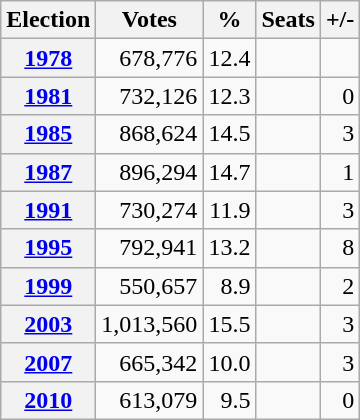<table class="wikitable" style="text-align:right;">
<tr>
<th>Election</th>
<th>Votes</th>
<th>%</th>
<th>Seats</th>
<th>+/-</th>
</tr>
<tr>
<th><a href='#'>1978</a></th>
<td>678,776</td>
<td>12.4</td>
<td></td>
<td></td>
</tr>
<tr>
<th><a href='#'>1981</a></th>
<td>732,126</td>
<td>12.3</td>
<td></td>
<td> 0</td>
</tr>
<tr>
<th><a href='#'>1985</a></th>
<td>868,624</td>
<td>14.5</td>
<td></td>
<td> 3</td>
</tr>
<tr>
<th><a href='#'>1987</a></th>
<td>896,294</td>
<td>14.7</td>
<td></td>
<td> 1</td>
</tr>
<tr>
<th><a href='#'>1991</a></th>
<td>730,274</td>
<td>11.9</td>
<td></td>
<td> 3</td>
</tr>
<tr>
<th><a href='#'>1995</a></th>
<td>792,941</td>
<td>13.2</td>
<td></td>
<td> 8</td>
</tr>
<tr>
<th><a href='#'>1999</a></th>
<td>550,657</td>
<td>8.9</td>
<td></td>
<td> 2</td>
</tr>
<tr>
<th><a href='#'>2003</a></th>
<td>1,013,560</td>
<td>15.5</td>
<td></td>
<td> 3</td>
</tr>
<tr>
<th><a href='#'>2007</a></th>
<td>665,342</td>
<td>10.0</td>
<td></td>
<td> 3</td>
</tr>
<tr>
<th><a href='#'>2010</a></th>
<td>613,079</td>
<td>9.5</td>
<td></td>
<td> 0</td>
</tr>
</table>
